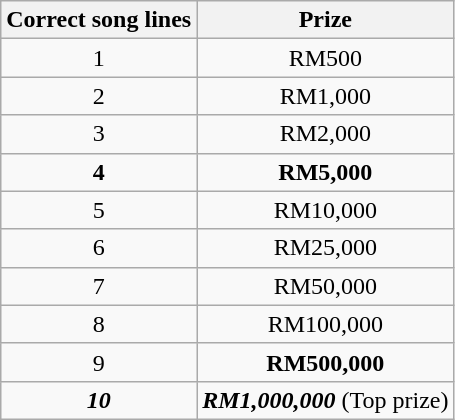<table class="wikitable" style="text-align:center;">
<tr>
<th>Correct song lines</th>
<th>Prize</th>
</tr>
<tr>
<td>1</td>
<td>RM500</td>
</tr>
<tr>
<td>2</td>
<td>RM1,000</td>
</tr>
<tr>
<td>3</td>
<td>RM2,000</td>
</tr>
<tr>
<td><strong>4</strong></td>
<td><strong>RM5,000</strong></td>
</tr>
<tr>
<td>5</td>
<td>RM10,000</td>
</tr>
<tr>
<td>6</td>
<td>RM25,000</td>
</tr>
<tr>
<td>7</td>
<td>RM50,000</td>
</tr>
<tr>
<td>8</td>
<td>RM100,000</td>
</tr>
<tr>
<td>9</td>
<td><strong>RM500,000</strong></td>
</tr>
<tr>
<td><strong><em>10</em></strong></td>
<td><strong><em>RM1,000,000</em></strong> (Top prize)</td>
</tr>
</table>
